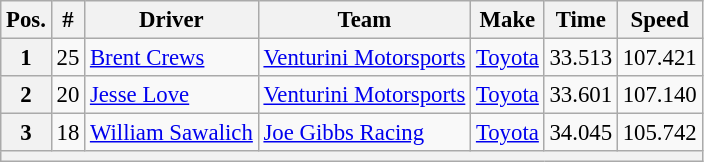<table class="wikitable" style="font-size:95%">
<tr>
<th>Pos.</th>
<th>#</th>
<th>Driver</th>
<th>Team</th>
<th>Make</th>
<th>Time</th>
<th>Speed</th>
</tr>
<tr>
<th>1</th>
<td>25</td>
<td><a href='#'>Brent Crews</a></td>
<td><a href='#'>Venturini Motorsports</a></td>
<td><a href='#'>Toyota</a></td>
<td>33.513</td>
<td>107.421</td>
</tr>
<tr>
<th>2</th>
<td>20</td>
<td><a href='#'>Jesse Love</a></td>
<td><a href='#'>Venturini Motorsports</a></td>
<td><a href='#'>Toyota</a></td>
<td>33.601</td>
<td>107.140</td>
</tr>
<tr>
<th>3</th>
<td>18</td>
<td><a href='#'>William Sawalich</a></td>
<td><a href='#'>Joe Gibbs Racing</a></td>
<td><a href='#'>Toyota</a></td>
<td>34.045</td>
<td>105.742</td>
</tr>
<tr>
<th colspan="7"></th>
</tr>
</table>
